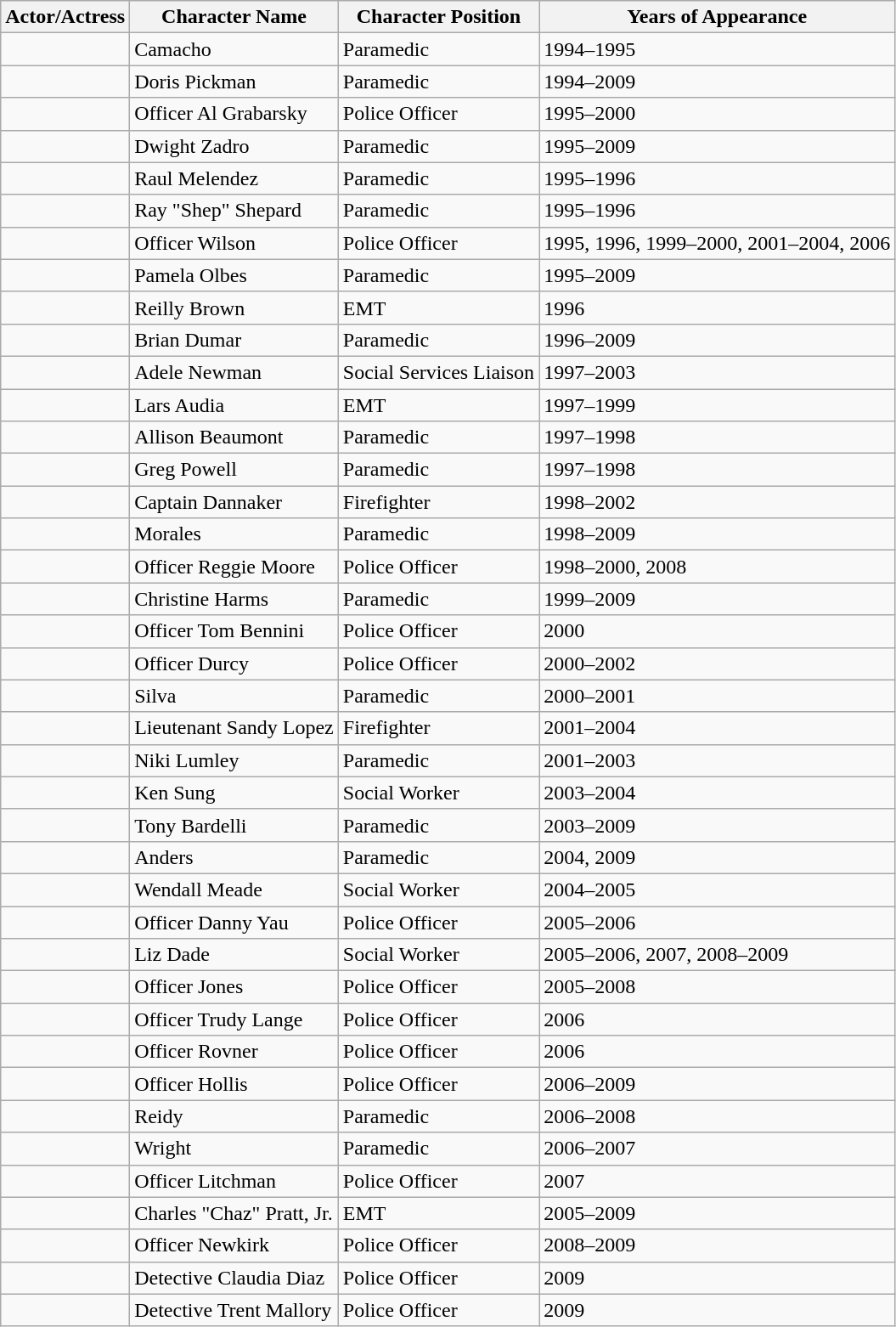<table class="sortable wikitable">
<tr>
<th>Actor/Actress</th>
<th>Character Name</th>
<th>Character Position</th>
<th>Years of Appearance</th>
</tr>
<tr>
<td></td>
<td>Camacho</td>
<td>Paramedic</td>
<td>1994–1995</td>
</tr>
<tr>
<td></td>
<td>Doris Pickman</td>
<td>Paramedic</td>
<td>1994–2009</td>
</tr>
<tr>
<td></td>
<td>Officer Al Grabarsky</td>
<td>Police Officer</td>
<td>1995–2000</td>
</tr>
<tr>
<td></td>
<td>Dwight Zadro</td>
<td>Paramedic</td>
<td>1995–2009</td>
</tr>
<tr>
<td></td>
<td>Raul Melendez</td>
<td>Paramedic</td>
<td>1995–1996</td>
</tr>
<tr>
<td></td>
<td>Ray "Shep" Shepard</td>
<td>Paramedic</td>
<td>1995–1996</td>
</tr>
<tr>
<td></td>
<td>Officer Wilson</td>
<td>Police Officer</td>
<td>1995, 1996, 1999–2000, 2001–2004, 2006</td>
</tr>
<tr>
<td></td>
<td>Pamela Olbes</td>
<td>Paramedic</td>
<td>1995–2009</td>
</tr>
<tr>
<td></td>
<td>Reilly Brown</td>
<td>EMT</td>
<td>1996</td>
</tr>
<tr>
<td></td>
<td>Brian Dumar</td>
<td>Paramedic</td>
<td>1996–2009</td>
</tr>
<tr>
<td></td>
<td>Adele Newman</td>
<td>Social Services Liaison</td>
<td>1997–2003</td>
</tr>
<tr>
<td></td>
<td>Lars Audia</td>
<td>EMT</td>
<td>1997–1999</td>
</tr>
<tr>
<td></td>
<td>Allison Beaumont</td>
<td>Paramedic</td>
<td>1997–1998</td>
</tr>
<tr>
<td></td>
<td>Greg Powell</td>
<td>Paramedic</td>
<td>1997–1998</td>
</tr>
<tr>
<td></td>
<td>Captain Dannaker</td>
<td>Firefighter</td>
<td>1998–2002</td>
</tr>
<tr>
<td></td>
<td>Morales</td>
<td>Paramedic</td>
<td>1998–2009</td>
</tr>
<tr>
<td></td>
<td>Officer Reggie Moore</td>
<td>Police Officer</td>
<td>1998–2000, 2008</td>
</tr>
<tr>
<td></td>
<td>Christine Harms</td>
<td>Paramedic</td>
<td>1999–2009</td>
</tr>
<tr>
<td></td>
<td>Officer Tom Bennini</td>
<td>Police Officer</td>
<td>2000</td>
</tr>
<tr>
<td></td>
<td>Officer Durcy</td>
<td>Police Officer</td>
<td>2000–2002</td>
</tr>
<tr>
<td></td>
<td>Silva</td>
<td>Paramedic</td>
<td>2000–2001</td>
</tr>
<tr>
<td></td>
<td>Lieutenant Sandy Lopez</td>
<td>Firefighter</td>
<td>2001–2004</td>
</tr>
<tr>
<td></td>
<td>Niki Lumley</td>
<td>Paramedic</td>
<td>2001–2003</td>
</tr>
<tr>
<td></td>
<td>Ken Sung</td>
<td>Social Worker</td>
<td>2003–2004</td>
</tr>
<tr>
<td></td>
<td>Tony Bardelli</td>
<td>Paramedic</td>
<td>2003–2009</td>
</tr>
<tr>
<td></td>
<td>Anders</td>
<td>Paramedic</td>
<td>2004, 2009</td>
</tr>
<tr>
<td></td>
<td>Wendall Meade</td>
<td>Social Worker</td>
<td>2004–2005</td>
</tr>
<tr>
<td></td>
<td>Officer Danny Yau</td>
<td>Police Officer</td>
<td>2005–2006</td>
</tr>
<tr>
<td></td>
<td>Liz Dade</td>
<td>Social Worker</td>
<td>2005–2006, 2007, 2008–2009</td>
</tr>
<tr>
<td></td>
<td>Officer Jones</td>
<td>Police Officer</td>
<td>2005–2008</td>
</tr>
<tr>
<td></td>
<td>Officer Trudy Lange</td>
<td>Police Officer</td>
<td>2006</td>
</tr>
<tr>
<td></td>
<td>Officer Rovner</td>
<td>Police Officer</td>
<td>2006</td>
</tr>
<tr>
<td></td>
<td>Officer Hollis</td>
<td>Police Officer</td>
<td>2006–2009</td>
</tr>
<tr>
<td></td>
<td>Reidy</td>
<td>Paramedic</td>
<td>2006–2008</td>
</tr>
<tr>
<td></td>
<td>Wright</td>
<td>Paramedic</td>
<td>2006–2007</td>
</tr>
<tr>
<td></td>
<td>Officer Litchman</td>
<td>Police Officer</td>
<td>2007</td>
</tr>
<tr>
<td></td>
<td>Charles "Chaz" Pratt, Jr.</td>
<td>EMT</td>
<td>2005–2009</td>
</tr>
<tr>
<td></td>
<td>Officer Newkirk</td>
<td>Police Officer</td>
<td>2008–2009</td>
</tr>
<tr>
<td></td>
<td>Detective Claudia Diaz</td>
<td>Police Officer</td>
<td>2009</td>
</tr>
<tr>
<td></td>
<td>Detective Trent Mallory</td>
<td>Police Officer</td>
<td>2009</td>
</tr>
</table>
